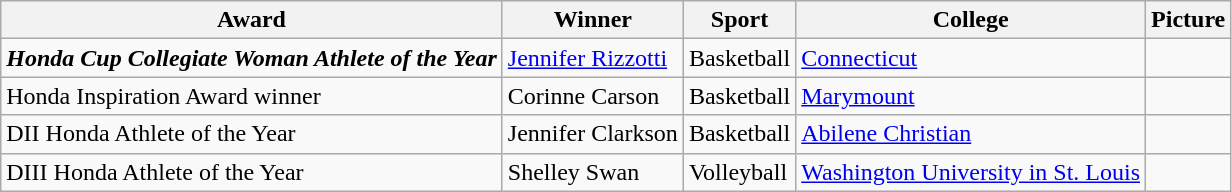<table class="wikitable">
<tr>
<th>Award</th>
<th>Winner</th>
<th>Sport</th>
<th>College</th>
<th>Picture</th>
</tr>
<tr>
<td><strong><em>Honda Cup<strong> Collegiate Woman Athlete of the Year<em></td>
<td><a href='#'>Jennifer Rizzotti</a></td>
<td>Basketball</td>
<td><a href='#'>Connecticut</a></td>
<td></td>
</tr>
<tr>
<td></em>Honda Inspiration Award winner<em></td>
<td>Corinne Carson</td>
<td>Basketball</td>
<td><a href='#'>Marymount</a></td>
<td></td>
</tr>
<tr>
<td></em>DII Honda Athlete of the Year<em></td>
<td>Jennifer Clarkson</td>
<td>Basketball</td>
<td><a href='#'>Abilene Christian</a></td>
<td></td>
</tr>
<tr>
<td></em>DIII Honda Athlete of the Year<em></td>
<td>Shelley Swan</td>
<td>Volleyball</td>
<td><a href='#'>Washington University in St. Louis</a></td>
<td></td>
</tr>
</table>
